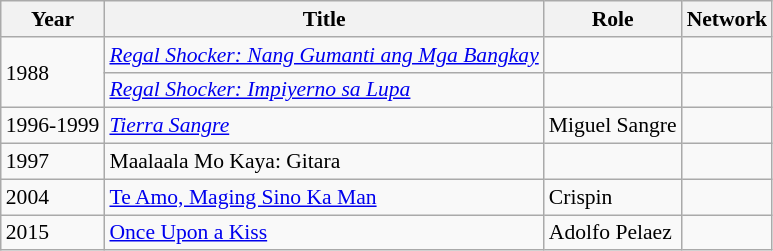<table class="wikitable" style="font-size: 90%;">
<tr>
<th>Year</th>
<th>Title</th>
<th>Role</th>
<th>Network</th>
</tr>
<tr>
<td rowspan="2">1988</td>
<td><em><a href='#'>Regal Shocker: Nang Gumanti ang Mga Bangkay</a></em></td>
<td></td>
<td></td>
</tr>
<tr>
<td><em><a href='#'>Regal Shocker: Impiyerno sa Lupa</a></em></td>
<td></td>
<td></td>
</tr>
<tr>
<td>1996-1999</td>
<td><em><a href='#'>Tierra Sangre</a></em></td>
<td>Miguel Sangre</td>
<td></td>
</tr>
<tr>
<td>1997</td>
<td>Maalaala Mo Kaya: Gitara<em></td>
<td></td>
<td></td>
</tr>
<tr>
<td>2004</td>
<td></em><a href='#'>Te Amo, Maging Sino Ka Man</a><em></td>
<td>Crispin</td>
<td></td>
</tr>
<tr>
<td>2015</td>
<td></em><a href='#'>Once Upon a Kiss</a><em></td>
<td>Adolfo Pelaez</td>
<td></td>
</tr>
</table>
